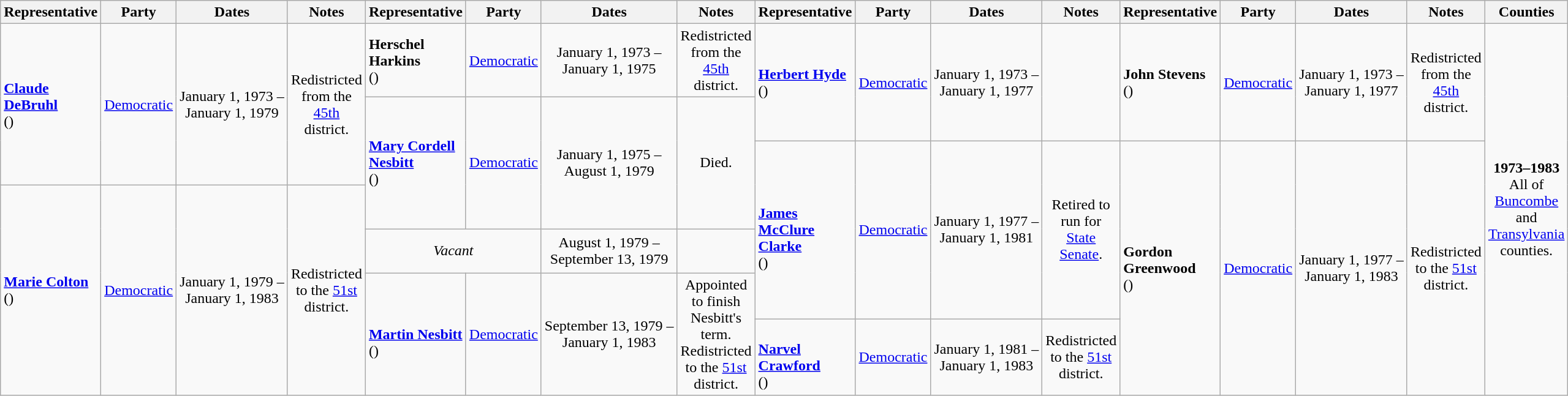<table class=wikitable style="text-align:center">
<tr>
<th>Representative</th>
<th>Party</th>
<th>Dates</th>
<th>Notes</th>
<th>Representative</th>
<th>Party</th>
<th>Dates</th>
<th>Notes</th>
<th>Representative</th>
<th>Party</th>
<th>Dates</th>
<th>Notes</th>
<th>Representative</th>
<th>Party</th>
<th>Dates</th>
<th>Notes</th>
<th>Counties</th>
</tr>
<tr style="height:3em">
<td rowspan=3 align=left><strong><a href='#'>Claude DeBruhl</a></strong><br>()</td>
<td rowspan=3 ><a href='#'>Democratic</a></td>
<td rowspan=3 nowrap>January 1, 1973 – <br> January 1, 1979</td>
<td rowspan=3>Redistricted from the <a href='#'>45th</a> district.</td>
<td align=left><strong>Herschel Harkins</strong><br>()</td>
<td><a href='#'>Democratic</a></td>
<td nowrap>January 1, 1973 – <br> January 1, 1975</td>
<td>Redistricted from the <a href='#'>45th</a> district.</td>
<td rowspan=2 align=left><strong><a href='#'>Herbert Hyde</a></strong><br>()</td>
<td rowspan=2 ><a href='#'>Democratic</a></td>
<td rowspan=2 nowrap>January 1, 1973 – <br> January 1, 1977</td>
<td rowspan=2></td>
<td rowspan=2 align=left><strong>John Stevens</strong><br>()</td>
<td rowspan=2 ><a href='#'>Democratic</a></td>
<td rowspan=2 nowrap>January 1, 1973 – <br> January 1, 1977</td>
<td rowspan=2>Redistricted from the <a href='#'>45th</a> district.</td>
<td rowspan=7><strong>1973–1983</strong> <br> All of <a href='#'>Buncombe</a> and <a href='#'>Transylvania</a> counties.</td>
</tr>
<tr style="height:3em">
<td rowspan=3 align=left><strong><a href='#'>Mary Cordell Nesbitt</a></strong><br>()</td>
<td rowspan=3 ><a href='#'>Democratic</a></td>
<td rowspan=3 nowrap>January 1, 1975 – <br> August 1, 1979</td>
<td rowspan=3>Died.</td>
</tr>
<tr style="height:3em">
<td rowspan=4 align=left><br><strong><a href='#'>James McClure Clarke</a></strong><br>()</td>
<td rowspan=4 ><a href='#'>Democratic</a></td>
<td rowspan=4 nowrap>January 1, 1977 – <br> January 1, 1981</td>
<td rowspan=4>Retired to run for <a href='#'>State Senate</a>.</td>
<td rowspan=5 align=left><strong>Gordon Greenwood</strong><br>()</td>
<td rowspan=5 ><a href='#'>Democratic</a></td>
<td rowspan=5 nowrap>January 1, 1977 – <br> January 1, 1983</td>
<td rowspan=5>Redistricted to the <a href='#'>51st</a> district.</td>
</tr>
<tr style="height:3em">
<td rowspan=4 align=left><strong><a href='#'>Marie Colton</a></strong><br>()</td>
<td rowspan=4 ><a href='#'>Democratic</a></td>
<td rowspan=4 nowrap>January 1, 1979 – <br> January 1, 1983</td>
<td rowspan=4>Redistricted to the <a href='#'>51st</a> district.</td>
</tr>
<tr style="height:3em">
<td colspan=2 align=center><em>Vacant</em></td>
<td nowrap>August 1, 1979 – <br> September 13, 1979</td>
<td></td>
</tr>
<tr style="height:3em">
<td rowspan=2 align=left><br><strong><a href='#'>Martin Nesbitt</a></strong><br>()</td>
<td rowspan=2 ><a href='#'>Democratic</a></td>
<td rowspan=2 nowrap>September 13, 1979 – <br> January 1, 1983</td>
<td rowspan=2>Appointed to finish Nesbitt's term. <br> Redistricted to the <a href='#'>51st</a> district.</td>
</tr>
<tr style="height:3em">
<td align=left><br><strong><a href='#'>Narvel Crawford</a></strong><br>()</td>
<td><a href='#'>Democratic</a></td>
<td nowrap>January 1, 1981 – <br> January 1, 1983</td>
<td>Redistricted to the <a href='#'>51st</a> district.</td>
</tr>
</table>
